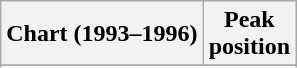<table class="wikitable sortable plainrowheaders">
<tr>
<th scope="col">Chart (1993–1996)</th>
<th scope="col">Peak<br>position</th>
</tr>
<tr>
</tr>
<tr>
</tr>
<tr>
</tr>
<tr>
</tr>
</table>
